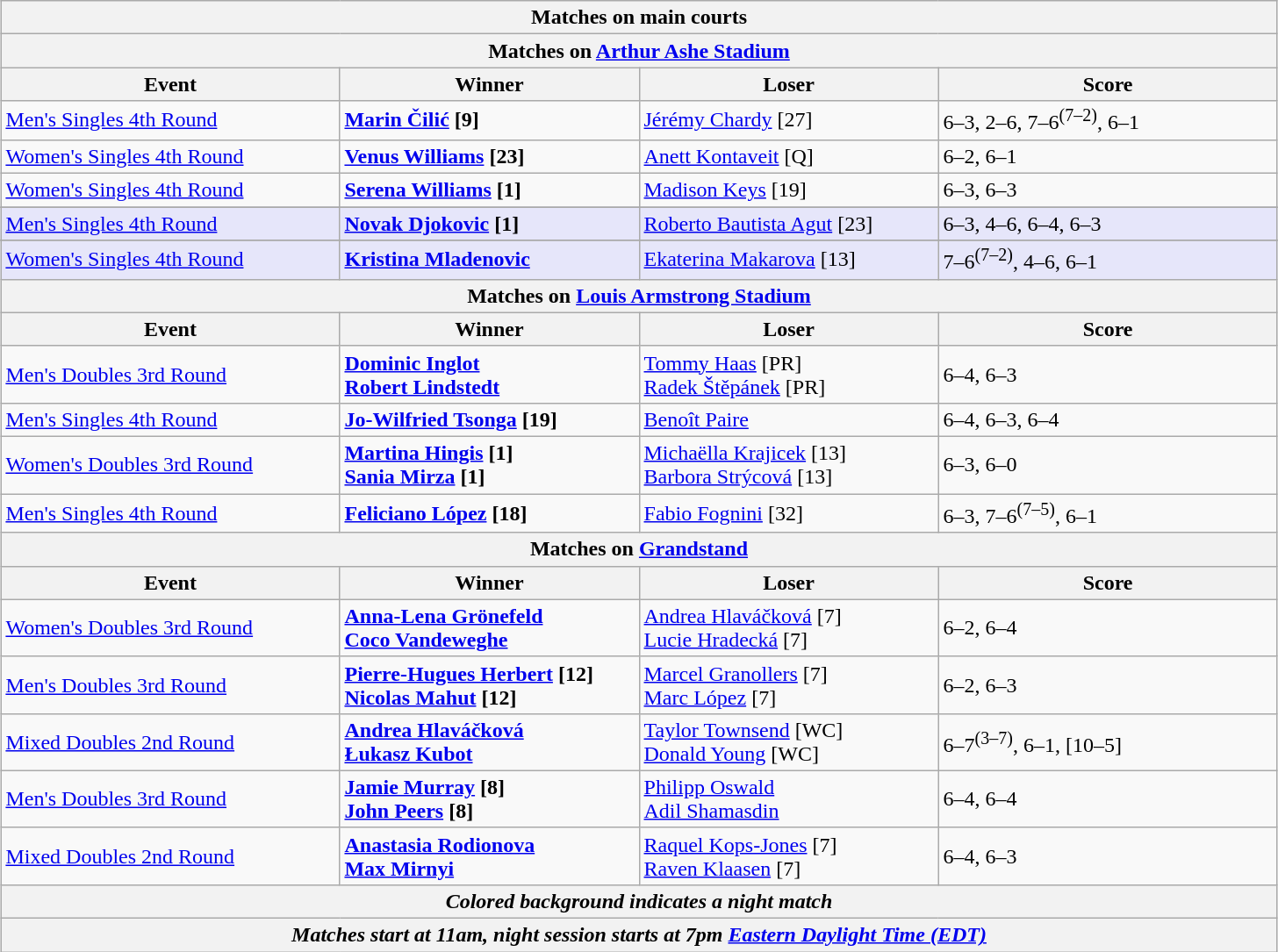<table class="wikitable" style="margin:auto;">
<tr>
<th colspan="4" style="white-space:nowrap;">Matches on main courts</th>
</tr>
<tr>
<th colspan="4"><strong>Matches on <a href='#'>Arthur Ashe Stadium</a></strong></th>
</tr>
<tr>
<th width=250>Event</th>
<th width=220>Winner</th>
<th width=220>Loser</th>
<th width=250>Score</th>
</tr>
<tr>
<td><a href='#'>Men's Singles 4th Round</a></td>
<td><strong> <a href='#'>Marin Čilić</a> [9]</strong></td>
<td> <a href='#'>Jérémy Chardy</a> [27]</td>
<td>6–3, 2–6, 7–6<sup>(7–2)</sup>, 6–1</td>
</tr>
<tr>
<td><a href='#'>Women's Singles 4th Round</a></td>
<td><strong> <a href='#'>Venus Williams</a> [23]</strong></td>
<td> <a href='#'>Anett Kontaveit</a> [Q]</td>
<td>6–2, 6–1</td>
</tr>
<tr>
<td><a href='#'>Women's Singles 4th Round</a></td>
<td><strong> <a href='#'>Serena Williams</a> [1]</strong></td>
<td> <a href='#'>Madison Keys</a> [19]</td>
<td>6–3, 6–3</td>
</tr>
<tr>
</tr>
<tr bgcolor=lavender>
<td><a href='#'>Men's Singles 4th Round</a></td>
<td><strong> <a href='#'>Novak Djokovic</a> [1]</strong></td>
<td> <a href='#'>Roberto Bautista Agut</a> [23]</td>
<td>6–3, 4–6, 6–4, 6–3</td>
</tr>
<tr>
</tr>
<tr bgcolor=lavender>
<td><a href='#'>Women's Singles 4th Round</a></td>
<td><strong> <a href='#'>Kristina Mladenovic</a></strong></td>
<td> <a href='#'>Ekaterina Makarova</a> [13]</td>
<td>7–6<sup>(7–2)</sup>, 4–6, 6–1</td>
</tr>
<tr>
<th colspan="4"><strong>Matches on <a href='#'>Louis Armstrong Stadium</a></strong></th>
</tr>
<tr>
<th width=250>Event</th>
<th width=220>Winner</th>
<th width=220>Loser</th>
<th width=250>Score</th>
</tr>
<tr>
<td><a href='#'>Men's Doubles 3rd Round</a></td>
<td><strong> <a href='#'>Dominic Inglot</a> <br>  <a href='#'>Robert Lindstedt</a></strong></td>
<td> <a href='#'>Tommy Haas</a> [PR] <br>  <a href='#'>Radek Štěpánek</a> [PR]</td>
<td>6–4, 6–3</td>
</tr>
<tr>
<td><a href='#'>Men's Singles 4th Round</a></td>
<td><strong> <a href='#'>Jo-Wilfried Tsonga</a> [19]</strong></td>
<td> <a href='#'>Benoît Paire</a></td>
<td>6–4, 6–3, 6–4</td>
</tr>
<tr>
<td><a href='#'>Women's Doubles 3rd Round</a></td>
<td><strong> <a href='#'>Martina Hingis</a> [1] <br>  <a href='#'>Sania Mirza</a> [1]</strong></td>
<td> <a href='#'>Michaëlla Krajicek</a> [13] <br>  <a href='#'>Barbora Strýcová</a> [13]</td>
<td>6–3, 6–0</td>
</tr>
<tr>
<td><a href='#'>Men's Singles 4th Round</a></td>
<td><strong> <a href='#'>Feliciano López</a> [18]</strong></td>
<td> <a href='#'>Fabio Fognini</a> [32]</td>
<td>6–3, 7–6<sup>(7–5)</sup>, 6–1</td>
</tr>
<tr>
<th colspan="4"><strong>Matches on <a href='#'>Grandstand</a></strong></th>
</tr>
<tr>
<th width=250>Event</th>
<th width=220>Winner</th>
<th width=220>Loser</th>
<th width=250>Score</th>
</tr>
<tr>
<td><a href='#'>Women's Doubles 3rd Round</a></td>
<td><strong> <a href='#'>Anna-Lena Grönefeld</a> <br>  <a href='#'>Coco Vandeweghe</a></strong></td>
<td> <a href='#'>Andrea Hlaváčková</a> [7] <br>  <a href='#'>Lucie Hradecká</a> [7]</td>
<td>6–2, 6–4</td>
</tr>
<tr>
<td><a href='#'>Men's Doubles 3rd Round</a></td>
<td><strong> <a href='#'>Pierre-Hugues Herbert</a> [12] <br>  <a href='#'>Nicolas Mahut</a> [12]</strong></td>
<td> <a href='#'>Marcel Granollers</a> [7] <br>  <a href='#'>Marc López</a> [7]</td>
<td>6–2, 6–3</td>
</tr>
<tr>
<td><a href='#'>Mixed Doubles 2nd Round</a></td>
<td><strong> <a href='#'>Andrea Hlaváčková</a> <br>  <a href='#'>Łukasz Kubot</a></strong></td>
<td> <a href='#'>Taylor Townsend</a> [WC] <br>  <a href='#'>Donald Young</a> [WC]</td>
<td>6–7<sup>(3–7)</sup>, 6–1, [10–5]</td>
</tr>
<tr>
<td><a href='#'>Men's Doubles 3rd Round</a></td>
<td><strong> <a href='#'>Jamie Murray</a> [8] <br>  <a href='#'>John Peers</a> [8]</strong></td>
<td> <a href='#'>Philipp Oswald</a> <br>  <a href='#'>Adil Shamasdin</a></td>
<td>6–4, 6–4</td>
</tr>
<tr>
<td><a href='#'>Mixed Doubles 2nd Round</a></td>
<td><strong> <a href='#'>Anastasia Rodionova</a> <br>  <a href='#'>Max Mirnyi</a></strong></td>
<td> <a href='#'>Raquel Kops-Jones</a> [7] <br>  <a href='#'>Raven Klaasen</a> [7]</td>
<td>6–4, 6–3</td>
</tr>
<tr>
<th colspan=4><em>Colored background indicates a night match</em></th>
</tr>
<tr>
<th colspan=4><em>Matches start at 11am, night session starts at 7pm <a href='#'>Eastern Daylight Time (EDT)</a></em></th>
</tr>
</table>
